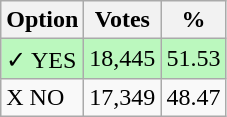<table class="wikitable">
<tr>
<th>Option</th>
<th>Votes</th>
<th>%</th>
</tr>
<tr>
<td style=background:#bbf8be>✓ YES</td>
<td style=background:#bbf8be>18,445</td>
<td style=background:#bbf8be>51.53</td>
</tr>
<tr>
<td>X NO</td>
<td>17,349</td>
<td>48.47</td>
</tr>
</table>
